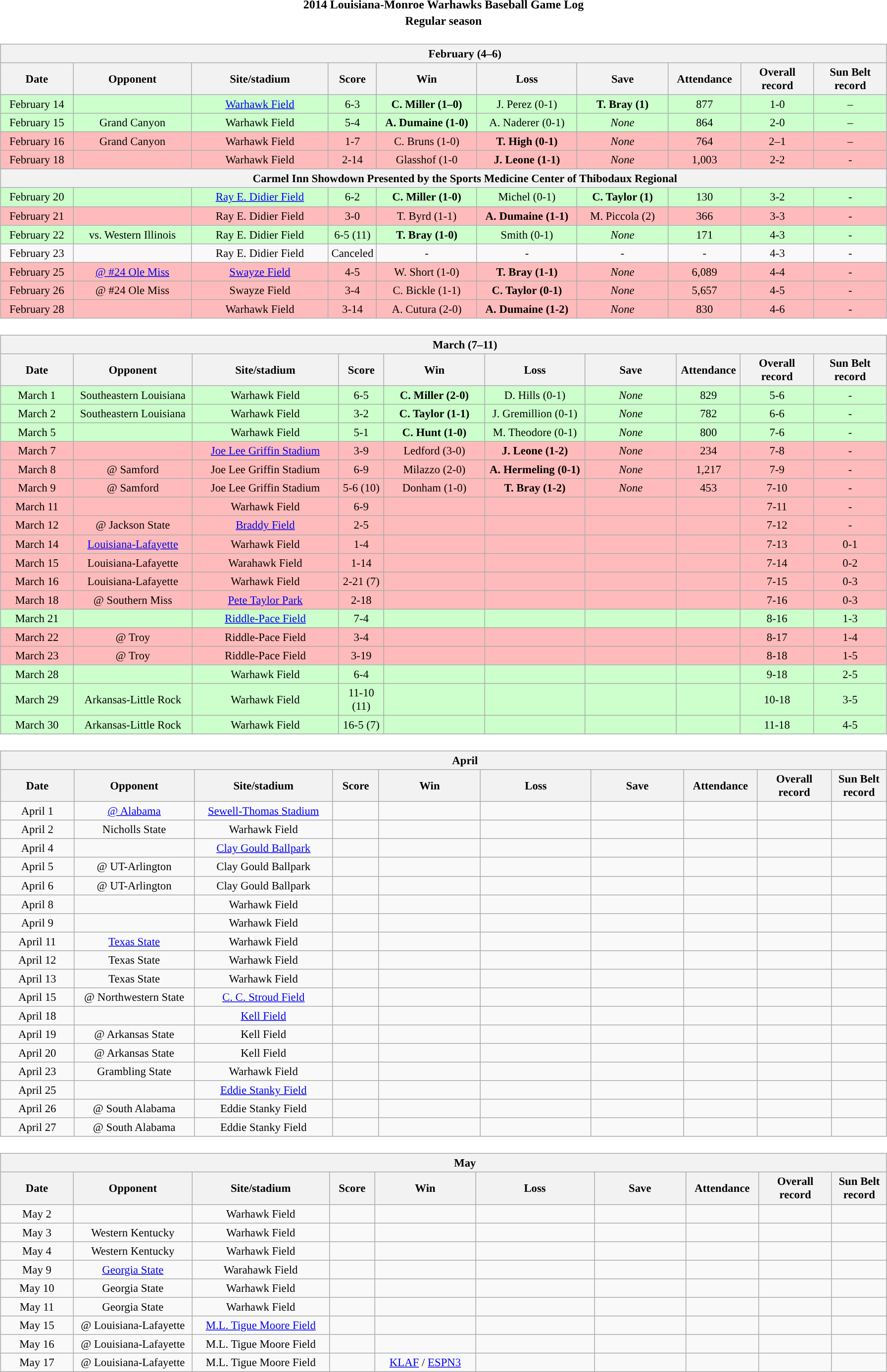<table class="toccolours" width=95% style="clear:both; margin:1.5em auto; text-align:center;">
<tr>
<th colspan=2>2014 Louisiana-Monroe Warhawks Baseball Game Log</th>
</tr>
<tr>
<th colspan=2>Regular season</th>
</tr>
<tr valign="top">
<td><br><table class="wikitable collapsible collapsed" style="margin:auto; width:100%; text-align:center; font-size:95%">
<tr>
<th colspan=12 style="padding-left:4em;">February (4–6)</th>
</tr>
<tr>
<th width="8%">Date</th>
<th width="13%">Opponent</th>
<th width="15%">Site/stadium</th>
<th width="5%">Score</th>
<th width="11%">Win</th>
<th width="11%">Loss</th>
<th width="10%">Save</th>
<th width="8%">Attendance</th>
<th width="8%">Overall record</th>
<th width="8%">Sun Belt record</th>
</tr>
<tr bgcolor="ccffcc">
<td>February 14</td>
<td></td>
<td><a href='#'>Warhawk Field</a></td>
<td>6-3</td>
<td><strong>C. Miller (1–0)</strong></td>
<td>J. Perez (0-1)</td>
<td><strong>T. Bray (1)</strong></td>
<td>877</td>
<td>1-0</td>
<td>–</td>
</tr>
<tr bgcolor="ccffcc">
<td>February 15</td>
<td>Grand Canyon</td>
<td>Warhawk Field</td>
<td>5-4</td>
<td><strong>A. Dumaine (1-0)</strong></td>
<td>A. Naderer (0-1)</td>
<td><em>None</em></td>
<td>864</td>
<td>2-0</td>
<td>–</td>
</tr>
<tr bgcolor="ffbbbb">
<td>February 16</td>
<td>Grand Canyon</td>
<td>Warhawk Field</td>
<td>1-7</td>
<td>C. Bruns (1-0)</td>
<td><strong>T. High (0-1)</strong></td>
<td><em>None</em></td>
<td>764</td>
<td>2–1</td>
<td>–</td>
</tr>
<tr bgcolor="ffbbbb">
<td>February 18</td>
<td></td>
<td>Warhawk Field</td>
<td>2-14</td>
<td>Glasshof (1-0</td>
<td><strong>J. Leone (1-1)</strong></td>
<td><em>None</em></td>
<td>1,003</td>
<td>2-2</td>
<td>-</td>
</tr>
<tr>
<th colspan=10 style="padding-left:4em;">Carmel Inn Showdown Presented by the Sports Medicine Center of Thibodaux Regional</th>
</tr>
<tr bgcolor="ccffcc">
<td>February 20</td>
<td></td>
<td><a href='#'>Ray E. Didier Field</a></td>
<td>6-2</td>
<td><strong>C. Miller (1-0)</strong></td>
<td>Michel (0-1)</td>
<td><strong>C. Taylor (1)</strong></td>
<td>130</td>
<td>3-2</td>
<td>-</td>
</tr>
<tr bgcolor="ffbbbb">
<td>February 21</td>
<td></td>
<td>Ray E. Didier Field</td>
<td>3-0</td>
<td>T. Byrd (1-1)</td>
<td><strong>A. Dumaine (1-1)</strong></td>
<td>M. Piccola (2)</td>
<td>366</td>
<td>3-3</td>
<td>-</td>
</tr>
<tr bgcolor="ccffcc">
<td>February 22</td>
<td>vs. Western Illinois</td>
<td>Ray E. Didier Field</td>
<td>6-5 (11)</td>
<td><strong>T. Bray (1-0)</strong></td>
<td>Smith (0-1)</td>
<td><em>None</em></td>
<td>171</td>
<td>4-3</td>
<td>-</td>
</tr>
<tr bgcolor="">
<td>February 23</td>
<td></td>
<td>Ray E. Didier Field</td>
<td>Canceled</td>
<td>-</td>
<td>-</td>
<td>-</td>
<td>-</td>
<td>4-3</td>
<td>-</td>
</tr>
<tr bgcolor="ffbbbb">
<td>February 25</td>
<td><a href='#'>@ #24 Ole Miss</a></td>
<td><a href='#'>Swayze Field</a></td>
<td>4-5</td>
<td>W. Short (1-0)</td>
<td><strong>T. Bray (1-1)</strong></td>
<td><em>None</em></td>
<td>6,089</td>
<td>4-4</td>
<td>-</td>
</tr>
<tr bgcolor="ffbbbb">
<td>February 26</td>
<td>@ #24 Ole Miss</td>
<td>Swayze Field</td>
<td>3-4</td>
<td>C. Bickle (1-1)</td>
<td><strong>C. Taylor (0-1)</strong></td>
<td><em>None</em></td>
<td>5,657</td>
<td>4-5</td>
<td>-</td>
</tr>
<tr bgcolor="ffbbbb">
<td>February 28</td>
<td></td>
<td>Warhawk Field</td>
<td>3-14</td>
<td>A. Cutura (2-0)</td>
<td><strong>A. Dumaine (1-2)</strong></td>
<td><em>None</em></td>
<td>830</td>
<td>4-6</td>
<td>-</td>
</tr>
</table>
</td>
</tr>
<tr>
<td><br><table class="wikitable collapsible collapsed" style="margin:auto; width:100%; text-align:center; font-size:95%">
<tr>
<th colspan=12 style="padding-left:4em;">March (7–11)</th>
</tr>
<tr>
<th width="8%">Date</th>
<th width="13%">Opponent</th>
<th width="16%">Site/stadium</th>
<th width="5%">Score</th>
<th width="11%">Win</th>
<th width="11%">Loss</th>
<th width="10%">Save</th>
<th width="7%">Attendance</th>
<th width="8%">Overall record</th>
<th width="8%">Sun Belt record</th>
</tr>
<tr bgcolor="ccffcc">
<td>March 1</td>
<td>Southeastern Louisiana</td>
<td>Warhawk Field</td>
<td>6-5</td>
<td><strong>C. Miller (2-0)</strong></td>
<td>D. Hills (0-1)</td>
<td><em>None</em></td>
<td>829</td>
<td>5-6</td>
<td>-</td>
</tr>
<tr bgcolor="ccffcc">
<td>March 2</td>
<td>Southeastern Louisiana</td>
<td>Warhawk Field</td>
<td>3-2</td>
<td><strong>C. Taylor (1-1)</strong></td>
<td>J. Gremillion (0-1)</td>
<td><em>None</em></td>
<td>782</td>
<td>6-6</td>
<td>-</td>
</tr>
<tr bgcolor="ccffcc">
<td>March 5</td>
<td></td>
<td>Warhawk Field</td>
<td>5-1</td>
<td><strong>C. Hunt (1-0)</strong></td>
<td>M. Theodore (0-1)</td>
<td><em>None</em></td>
<td>800</td>
<td>7-6</td>
<td>-</td>
</tr>
<tr bgcolor="ffbbbb">
<td>March 7</td>
<td></td>
<td><a href='#'>Joe Lee Griffin Stadium</a></td>
<td>3-9</td>
<td>Ledford (3-0)</td>
<td><strong>J. Leone (1-2)</strong></td>
<td><em>None</em></td>
<td>234</td>
<td>7-8</td>
<td>-</td>
</tr>
<tr bgcolor="ffbbbb">
<td>March 8</td>
<td>@ Samford</td>
<td>Joe Lee Griffin Stadium</td>
<td>6-9</td>
<td>Milazzo (2-0)</td>
<td><strong>A. Hermeling (0-1)</strong></td>
<td><em>None</em></td>
<td>1,217</td>
<td>7-9</td>
<td>-</td>
</tr>
<tr bgcolor="ffbbbb">
<td>March 9</td>
<td>@ Samford</td>
<td>Joe Lee Griffin Stadium</td>
<td>5-6 (10)</td>
<td>Donham (1-0)</td>
<td><strong>T. Bray (1-2)</strong></td>
<td><em>None</em></td>
<td>453</td>
<td>7-10</td>
<td>-</td>
</tr>
<tr bgcolor="ffbbbb">
<td>March 11</td>
<td></td>
<td>Warhawk Field</td>
<td>6-9</td>
<td></td>
<td></td>
<td></td>
<td></td>
<td>7-11</td>
<td>-</td>
</tr>
<tr bgcolor="ffbbbb">
<td>March 12</td>
<td>@ Jackson State</td>
<td><a href='#'>Braddy Field</a></td>
<td>2-5</td>
<td></td>
<td></td>
<td></td>
<td></td>
<td>7-12</td>
<td>-</td>
</tr>
<tr bgcolor="ffbbbb">
<td>March 14</td>
<td><a href='#'>Louisiana-Lafayette</a></td>
<td>Warhawk Field</td>
<td>1-4</td>
<td></td>
<td></td>
<td></td>
<td></td>
<td>7-13</td>
<td>0-1</td>
</tr>
<tr bgcolor="ffbbbb">
<td>March 15</td>
<td>Louisiana-Lafayette</td>
<td>Warahawk Field</td>
<td>1-14</td>
<td></td>
<td></td>
<td></td>
<td></td>
<td>7-14</td>
<td>0-2</td>
</tr>
<tr bgcolor="ffbbbb">
<td>March 16</td>
<td>Louisiana-Lafayette</td>
<td>Warhawk Field</td>
<td>2-21 (7)</td>
<td></td>
<td></td>
<td></td>
<td></td>
<td>7-15</td>
<td>0-3</td>
</tr>
<tr bgcolor="ffbbbb">
<td>March 18</td>
<td>@ Southern Miss</td>
<td><a href='#'>Pete Taylor Park</a></td>
<td>2-18</td>
<td></td>
<td></td>
<td></td>
<td></td>
<td>7-16</td>
<td>0-3</td>
</tr>
<tr bgcolor="ccffcc">
<td>March 21</td>
<td></td>
<td><a href='#'>Riddle-Pace Field</a></td>
<td>7-4</td>
<td></td>
<td></td>
<td></td>
<td></td>
<td>8-16</td>
<td>1-3</td>
</tr>
<tr bgcolor="ffbbbb">
<td>March 22</td>
<td>@ Troy</td>
<td>Riddle-Pace Field</td>
<td>3-4</td>
<td></td>
<td></td>
<td></td>
<td></td>
<td>8-17</td>
<td>1-4</td>
</tr>
<tr bgcolor="ffbbbb">
<td>March 23</td>
<td>@ Troy</td>
<td>Riddle-Pace Field</td>
<td>3-19</td>
<td></td>
<td></td>
<td></td>
<td></td>
<td>8-18</td>
<td>1-5</td>
</tr>
<tr bgcolor="ccffcc">
<td>March 28</td>
<td></td>
<td>Warhawk Field</td>
<td>6-4</td>
<td></td>
<td></td>
<td></td>
<td></td>
<td>9-18</td>
<td>2-5</td>
</tr>
<tr bgcolor="ccffcc">
<td>March 29</td>
<td>Arkansas-Little Rock</td>
<td>Warhawk Field</td>
<td>11-10 (11)</td>
<td></td>
<td></td>
<td></td>
<td></td>
<td>10-18</td>
<td>3-5</td>
</tr>
<tr bgcolor="ccffcc">
<td>March 30</td>
<td>Arkansas-Little Rock</td>
<td>Warhawk Field</td>
<td>16-5 (7)</td>
<td></td>
<td></td>
<td></td>
<td></td>
<td>11-18</td>
<td>4-5</td>
</tr>
</table>
</td>
</tr>
<tr>
<td><br><table class="wikitable collapsible collapsed" style="margin:auto; width:100%; text-align:center; font-size:95%">
<tr>
<th colspan=12 style="padding-left:4em;">April</th>
</tr>
<tr>
<th width="8%">Date</th>
<th width="13%">Opponent</th>
<th width="15%">Site/stadium</th>
<th width="5%">Score</th>
<th width="11%">Win</th>
<th width="12%">Loss</th>
<th width="10%">Save</th>
<th width="8%">Attendance</th>
<th width="8%">Overall record</th>
<th width="6%">Sun Belt record</th>
</tr>
<tr bgcolor="">
<td>April 1</td>
<td><a href='#'>@ Alabama</a></td>
<td><a href='#'>Sewell-Thomas Stadium</a></td>
<td></td>
<td></td>
<td></td>
<td></td>
<td></td>
<td></td>
<td></td>
</tr>
<tr bgcolor="">
<td>April 2</td>
<td>Nicholls State</td>
<td>Warhawk Field</td>
<td></td>
<td></td>
<td></td>
<td></td>
<td></td>
<td></td>
<td></td>
</tr>
<tr bgcolor="">
<td>April 4</td>
<td></td>
<td><a href='#'>Clay Gould Ballpark</a></td>
<td></td>
<td></td>
<td></td>
<td></td>
<td></td>
<td></td>
<td></td>
</tr>
<tr bgcolor="">
<td>April 5</td>
<td>@ UT-Arlington</td>
<td>Clay Gould Ballpark</td>
<td></td>
<td></td>
<td></td>
<td></td>
<td></td>
<td></td>
<td></td>
</tr>
<tr bgcolor="">
<td>April 6</td>
<td>@ UT-Arlington</td>
<td>Clay Gould Ballpark</td>
<td></td>
<td></td>
<td></td>
<td></td>
<td></td>
<td></td>
<td></td>
</tr>
<tr bgcolor="">
<td>April 8</td>
<td></td>
<td>Warhawk Field</td>
<td></td>
<td></td>
<td></td>
<td></td>
<td></td>
<td></td>
<td></td>
</tr>
<tr bgcolor="">
<td>April 9</td>
<td></td>
<td>Warhawk Field</td>
<td></td>
<td></td>
<td></td>
<td></td>
<td></td>
<td></td>
<td></td>
</tr>
<tr bgcolor="">
<td>April 11</td>
<td><a href='#'>Texas State</a></td>
<td>Warhawk Field</td>
<td></td>
<td></td>
<td></td>
<td></td>
<td></td>
<td></td>
<td></td>
</tr>
<tr bgcolor="">
<td>April 12</td>
<td>Texas State</td>
<td>Warhawk Field</td>
<td></td>
<td></td>
<td></td>
<td></td>
<td></td>
<td></td>
<td></td>
</tr>
<tr bgcolor="">
<td>April 13</td>
<td>Texas State</td>
<td>Warhawk Field</td>
<td></td>
<td></td>
<td></td>
<td></td>
<td></td>
<td></td>
<td></td>
</tr>
<tr bgcolor="">
<td>April 15</td>
<td>@ Northwestern State</td>
<td><a href='#'>C. C. Stroud Field</a></td>
<td></td>
<td></td>
<td></td>
<td></td>
<td></td>
<td></td>
<td></td>
</tr>
<tr bgcolor="">
<td>April 18</td>
<td></td>
<td><a href='#'>Kell Field</a></td>
<td></td>
<td></td>
<td></td>
<td></td>
<td></td>
<td></td>
<td></td>
</tr>
<tr bgcolor="">
<td>April 19</td>
<td>@ Arkansas State</td>
<td>Kell Field</td>
<td></td>
<td></td>
<td></td>
<td></td>
<td></td>
<td></td>
<td></td>
</tr>
<tr bgcolor="">
<td>April 20</td>
<td>@ Arkansas State</td>
<td>Kell Field</td>
<td></td>
<td></td>
<td></td>
<td></td>
<td></td>
<td></td>
<td></td>
</tr>
<tr bgcolor="">
<td>April 23</td>
<td>Grambling State</td>
<td>Warhawk Field</td>
<td></td>
<td></td>
<td></td>
<td></td>
<td></td>
<td></td>
<td></td>
</tr>
<tr bgcolor="">
<td>April 25</td>
<td></td>
<td><a href='#'>Eddie Stanky Field</a></td>
<td></td>
<td></td>
<td></td>
<td></td>
<td></td>
<td></td>
<td></td>
</tr>
<tr bgcolor="">
<td>April 26</td>
<td>@ South Alabama</td>
<td>Eddie Stanky Field</td>
<td></td>
<td></td>
<td></td>
<td></td>
<td></td>
<td></td>
<td></td>
</tr>
<tr bgcolor="">
<td>April 27</td>
<td>@ South Alabama</td>
<td>Eddie Stanky Field</td>
<td></td>
<td></td>
<td></td>
<td></td>
<td></td>
<td></td>
<td></td>
</tr>
</table>
</td>
</tr>
<tr>
<td><br><table class="wikitable collapsible collapsed" style="margin:auto; width:100%; text-align:center; font-size:95%">
<tr>
<th colspan=12 style="padding-left:4em;">May</th>
</tr>
<tr>
<th width="8%">Date</th>
<th width="13%">Opponent</th>
<th width="15%">Site/stadium</th>
<th width="5%">Score</th>
<th width="11%">Win</th>
<th width="13%">Loss</th>
<th width="10%">Save</th>
<th width="8%">Attendance</th>
<th width="8%">Overall record</th>
<th width="6%">Sun Belt record</th>
</tr>
<tr bgcolor="">
<td>May 2</td>
<td></td>
<td>Warhawk Field</td>
<td></td>
<td></td>
<td></td>
<td></td>
<td></td>
<td></td>
<td></td>
</tr>
<tr bgcolor="">
<td>May 3</td>
<td>Western Kentucky</td>
<td>Warhawk Field</td>
<td></td>
<td></td>
<td></td>
<td></td>
<td></td>
<td></td>
<td></td>
</tr>
<tr bgcolor="">
<td>May 4</td>
<td>Western Kentucky</td>
<td>Warhawk Field</td>
<td></td>
<td></td>
<td></td>
<td></td>
<td></td>
<td></td>
<td></td>
</tr>
<tr bgcolor="">
<td>May 9</td>
<td><a href='#'>Georgia State</a></td>
<td>Warahawk Field</td>
<td></td>
<td></td>
<td></td>
<td></td>
<td></td>
<td></td>
<td></td>
</tr>
<tr bgcolor="">
<td>May 10</td>
<td>Georgia State</td>
<td>Warhawk Field</td>
<td></td>
<td></td>
<td></td>
<td></td>
<td></td>
<td></td>
<td></td>
</tr>
<tr bgcolor="">
<td>May 11</td>
<td>Georgia State</td>
<td>Warhawk Field</td>
<td></td>
<td></td>
<td></td>
<td></td>
<td></td>
<td></td>
<td></td>
</tr>
<tr bgcolor="">
<td>May 15</td>
<td>@ Louisiana-Lafayette</td>
<td><a href='#'>M.L. Tigue Moore Field</a></td>
<td></td>
<td></td>
<td></td>
<td></td>
<td></td>
<td></td>
<td></td>
</tr>
<tr bgcolor="">
<td>May 16</td>
<td>@ Louisiana-Lafayette</td>
<td>M.L. Tigue Moore Field</td>
<td></td>
<td></td>
<td></td>
<td></td>
<td></td>
<td></td>
<td></td>
</tr>
<tr bgcolor="">
<td>May 17</td>
<td>@ Louisiana-Lafayette</td>
<td>M.L. Tigue Moore Field</td>
<td></td>
<td><a href='#'>KLAF</a> / <a href='#'>ESPN3</a></td>
<td></td>
<td></td>
<td></td>
<td></td>
<td></td>
</tr>
</table>
</td>
</tr>
</table>
